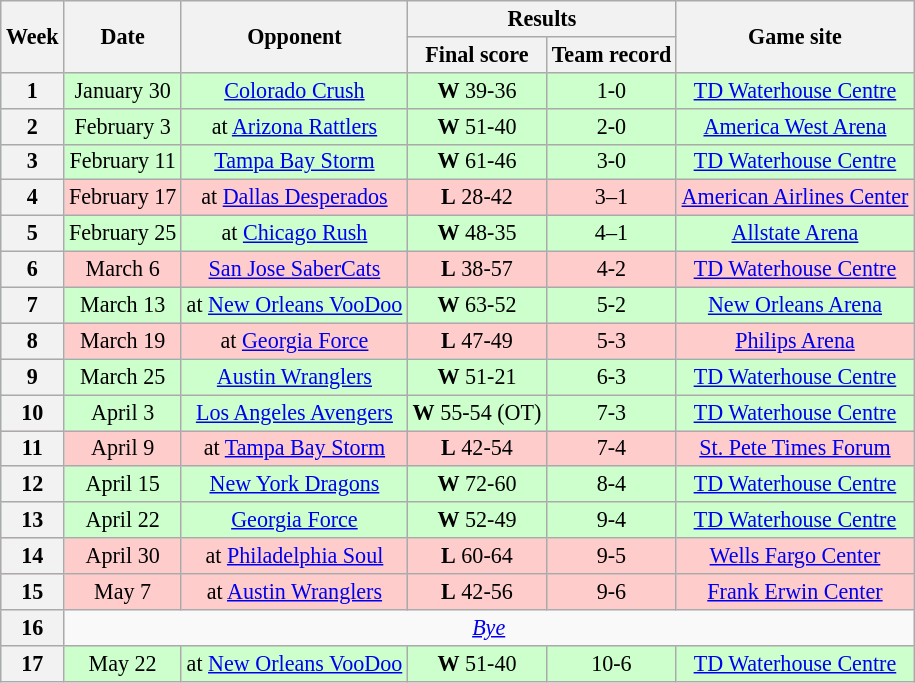<table class="wikitable" style="font-size: 92%;" "align=center">
<tr>
<th rowspan="2">Week</th>
<th rowspan="2">Date</th>
<th rowspan="2">Opponent</th>
<th colspan="2">Results</th>
<th rowspan="2">Game site</th>
</tr>
<tr>
<th>Final score</th>
<th>Team record</th>
</tr>
<tr style="background:#cfc">
<th>1</th>
<td style="text-align:center;">January 30</td>
<td style="text-align:center;"><a href='#'>Colorado Crush</a></td>
<td style="text-align:center;"><strong>W</strong> 39-36</td>
<td style="text-align:center;">1-0</td>
<td style="text-align:center;"><a href='#'>TD Waterhouse Centre</a></td>
</tr>
<tr style="background:#cfc">
<th>2</th>
<td style="text-align:center;">February 3</td>
<td style="text-align:center;">at <a href='#'>Arizona Rattlers</a></td>
<td style="text-align:center;"><strong>W</strong> 51-40</td>
<td style="text-align:center;">2-0</td>
<td style="text-align:center;"><a href='#'>America West Arena</a></td>
</tr>
<tr style="background:#cfc">
<th>3</th>
<td style="text-align:center;">February 11</td>
<td style="text-align:center;"><a href='#'>Tampa Bay Storm</a></td>
<td style="text-align:center;"><strong>W</strong> 61-46</td>
<td style="text-align:center;">3-0</td>
<td style="text-align:center;"><a href='#'>TD Waterhouse Centre</a></td>
</tr>
<tr style="background:#fcc">
<th>4</th>
<td style="text-align:center;">February 17</td>
<td style="text-align:center;">at <a href='#'>Dallas Desperados</a></td>
<td style="text-align:center;"><strong>L</strong> 28-42</td>
<td style="text-align:center;">3–1</td>
<td style="text-align:center;"><a href='#'>American Airlines Center</a></td>
</tr>
<tr style="background:#cfc">
<th>5</th>
<td style="text-align:center;">February 25</td>
<td style="text-align:center;">at <a href='#'>Chicago Rush</a></td>
<td style="text-align:center;"><strong>W</strong> 48-35</td>
<td style="text-align:center;">4–1</td>
<td style="text-align:center;"><a href='#'>Allstate Arena</a></td>
</tr>
<tr style="background:#fcc">
<th>6</th>
<td style="text-align:center;">March 6</td>
<td style="text-align:center;"><a href='#'>San Jose SaberCats</a></td>
<td style="text-align:center;"><strong>L</strong> 38-57</td>
<td style="text-align:center;">4-2</td>
<td style="text-align:center;"><a href='#'>TD Waterhouse Centre</a></td>
</tr>
<tr style="background:#cfc">
<th>7</th>
<td style="text-align:center;">March 13</td>
<td style="text-align:center;">at <a href='#'>New Orleans VooDoo</a></td>
<td style="text-align:center;"><strong>W</strong> 63-52</td>
<td style="text-align:center;">5-2</td>
<td style="text-align:center;"><a href='#'>New Orleans Arena</a></td>
</tr>
<tr style="background:#fcc">
<th>8</th>
<td style="text-align:center;">March 19</td>
<td style="text-align:center;">at <a href='#'>Georgia Force</a></td>
<td style="text-align:center;"><strong>L</strong> 47-49</td>
<td style="text-align:center;">5-3</td>
<td style="text-align:center;"><a href='#'>Philips Arena</a></td>
</tr>
<tr style="background:#cfc">
<th>9</th>
<td style="text-align:center;">March 25</td>
<td style="text-align:center;"><a href='#'>Austin Wranglers</a></td>
<td style="text-align:center;"><strong>W</strong> 51-21</td>
<td style="text-align:center;">6-3</td>
<td style="text-align:center;"><a href='#'>TD Waterhouse Centre</a></td>
</tr>
<tr style="background:#cfc">
<th>10</th>
<td style="text-align:center;">April 3</td>
<td style="text-align:center;"><a href='#'>Los Angeles Avengers</a></td>
<td style="text-align:center;"><strong>W</strong> 55-54 (OT)</td>
<td style="text-align:center;">7-3</td>
<td style="text-align:center;"><a href='#'>TD Waterhouse Centre</a></td>
</tr>
<tr style="background:#fcc">
<th>11</th>
<td style="text-align:center;">April 9</td>
<td style="text-align:center;">at <a href='#'>Tampa Bay Storm</a></td>
<td style="text-align:center;"><strong>L</strong> 42-54</td>
<td style="text-align:center;">7-4</td>
<td style="text-align:center;"><a href='#'>St. Pete Times Forum</a></td>
</tr>
<tr style="background:#cfc">
<th>12</th>
<td style="text-align:center;">April 15</td>
<td style="text-align:center;"><a href='#'>New York Dragons</a></td>
<td style="text-align:center;"><strong>W</strong> 72-60</td>
<td style="text-align:center;">8-4</td>
<td style="text-align:center;"><a href='#'>TD Waterhouse Centre</a></td>
</tr>
<tr style="background:#cfc">
<th>13</th>
<td style="text-align:center;">April 22</td>
<td style="text-align:center;"><a href='#'>Georgia Force</a></td>
<td style="text-align:center;"><strong>W</strong> 52-49</td>
<td style="text-align:center;">9-4</td>
<td style="text-align:center;"><a href='#'>TD Waterhouse Centre</a></td>
</tr>
<tr style="background:#fcc">
<th>14</th>
<td style="text-align:center;">April 30</td>
<td style="text-align:center;">at <a href='#'>Philadelphia Soul</a></td>
<td style="text-align:center;"><strong>L</strong> 60-64</td>
<td style="text-align:center;">9-5</td>
<td style="text-align:center;"><a href='#'>Wells Fargo Center</a></td>
</tr>
<tr style="background:#fcc">
<th>15</th>
<td style="text-align:center;">May 7</td>
<td style="text-align:center;">at <a href='#'>Austin Wranglers</a></td>
<td style="text-align:center;"><strong>L</strong> 42-56</td>
<td style="text-align:center;">9-6</td>
<td style="text-align:center;"><a href='#'>Frank Erwin Center</a></td>
</tr>
<tr style=>
<th>16</th>
<td colspan="8" style="text-align:center;"><em><a href='#'>Bye</a></em></td>
</tr>
<tr style="background:#cfc">
<th>17</th>
<td style="text-align:center;">May 22</td>
<td style="text-align:center;">at <a href='#'>New Orleans VooDoo</a></td>
<td style="text-align:center;"><strong>W</strong> 51-40</td>
<td style="text-align:center;">10-6</td>
<td style="text-align:center;"><a href='#'>TD Waterhouse Centre</a></td>
</tr>
</table>
